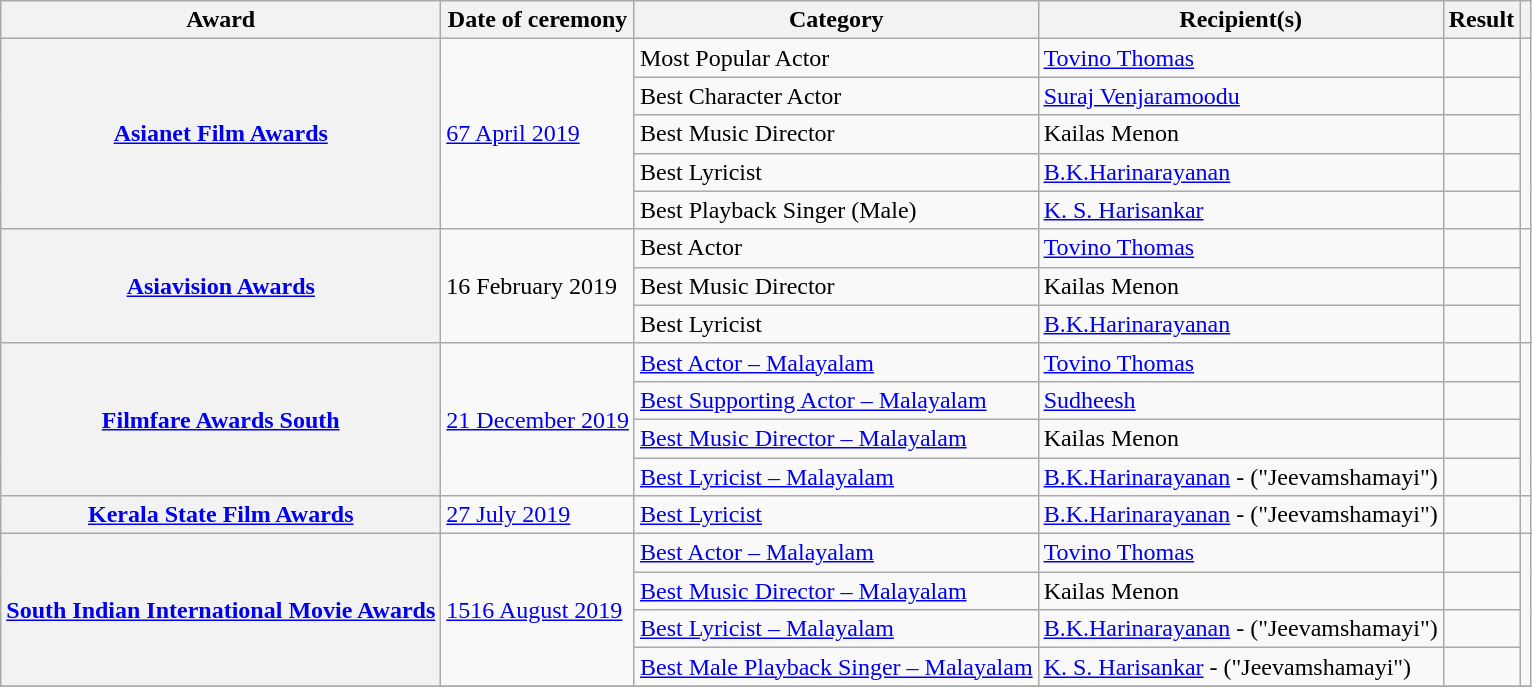<table class="wikitable plainrowheaders sortable">
<tr>
<th scope="col">Award</th>
<th scope="col">Date of ceremony</th>
<th scope="col">Category</th>
<th scope="col">Recipient(s)</th>
<th scope="col" class="unsortable">Result</th>
<th scope="col" class="unsortable"></th>
</tr>
<tr>
<th scope="row" rowspan="5"><a href='#'>Asianet Film Awards</a></th>
<td rowspan="5"><a href='#'>67 April 2019</a></td>
<td>Most Popular Actor</td>
<td><a href='#'>Tovino Thomas</a></td>
<td></td>
<td style="text-align:center;" rowspan="5"></td>
</tr>
<tr>
<td>Best Character Actor</td>
<td><a href='#'>Suraj Venjaramoodu</a></td>
<td></td>
</tr>
<tr>
<td>Best Music Director</td>
<td>Kailas Menon</td>
<td></td>
</tr>
<tr>
<td>Best Lyricist</td>
<td><a href='#'>B.K.Harinarayanan</a></td>
<td></td>
</tr>
<tr>
<td>Best Playback Singer (Male)</td>
<td><a href='#'>K. S. Harisankar</a></td>
<td></td>
</tr>
<tr>
<th scope="row" rowspan="3"><a href='#'>Asiavision Awards</a></th>
<td rowspan="3">16 February 2019</td>
<td>Best Actor</td>
<td><a href='#'>Tovino Thomas</a></td>
<td></td>
<td style="text-align:center;" rowspan="3"><br></td>
</tr>
<tr>
<td>Best Music Director</td>
<td>Kailas Menon</td>
<td></td>
</tr>
<tr>
<td>Best Lyricist</td>
<td><a href='#'>B.K.Harinarayanan</a></td>
<td></td>
</tr>
<tr>
<th scope="row" rowspan="4"><a href='#'>Filmfare Awards South</a></th>
<td rowspan="4"><a href='#'>21 December 2019</a></td>
<td><a href='#'>Best Actor – Malayalam</a></td>
<td><a href='#'>Tovino Thomas</a></td>
<td></td>
<td style="text-align:center;" rowspan="4"><br></td>
</tr>
<tr>
<td><a href='#'>Best Supporting Actor – Malayalam</a></td>
<td><a href='#'>Sudheesh</a></td>
<td></td>
</tr>
<tr>
<td><a href='#'>Best Music Director – Malayalam</a></td>
<td>Kailas Menon</td>
<td></td>
</tr>
<tr>
<td><a href='#'>Best Lyricist – Malayalam</a></td>
<td><a href='#'>B.K.Harinarayanan</a> - ("Jeevamshamayi")</td>
<td></td>
</tr>
<tr>
<th scope="row"><a href='#'>Kerala State Film Awards</a></th>
<td><a href='#'>27 July 2019</a></td>
<td><a href='#'>Best Lyricist</a></td>
<td><a href='#'>B.K.Harinarayanan</a> - ("Jeevamshamayi")</td>
<td></td>
<td style="text-align:center;"></td>
</tr>
<tr>
<th scope="row" rowspan="4"><a href='#'>South Indian International Movie Awards</a></th>
<td rowspan="4"><a href='#'>1516 August 2019</a></td>
<td><a href='#'>Best Actor – Malayalam</a></td>
<td><a href='#'>Tovino Thomas</a></td>
<td></td>
<td style="text-align:center;" rowspan="4"><br></td>
</tr>
<tr>
<td><a href='#'>Best Music Director – Malayalam</a></td>
<td>Kailas Menon</td>
<td></td>
</tr>
<tr>
<td><a href='#'>Best Lyricist – Malayalam</a></td>
<td><a href='#'>B.K.Harinarayanan</a> - ("Jeevamshamayi")</td>
<td></td>
</tr>
<tr>
<td><a href='#'>Best Male Playback Singer – Malayalam</a></td>
<td><a href='#'>K. S. Harisankar</a> - ("Jeevamshamayi")</td>
<td></td>
</tr>
<tr>
</tr>
</table>
